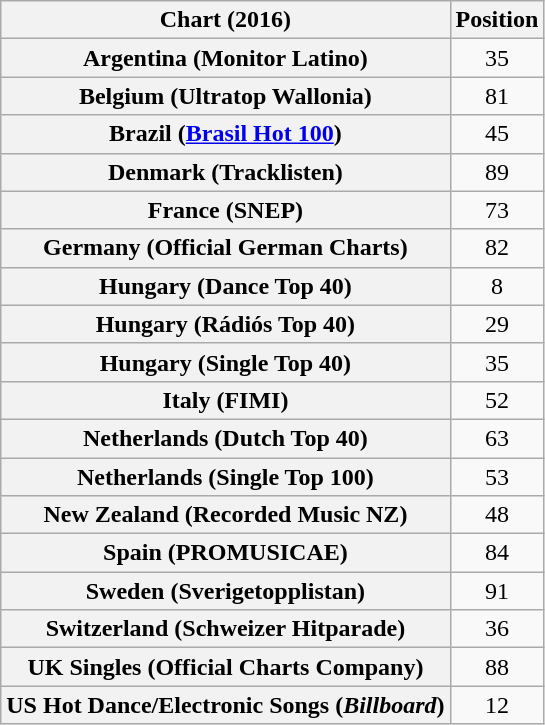<table class="wikitable sortable plainrowheaders" style="text-align:center">
<tr>
<th scope="col">Chart (2016)</th>
<th scope="col">Position</th>
</tr>
<tr>
<th scope="row">Argentina (Monitor Latino)</th>
<td>35</td>
</tr>
<tr>
<th scope="row">Belgium (Ultratop Wallonia)</th>
<td>81</td>
</tr>
<tr>
<th scope="row">Brazil (<a href='#'>Brasil Hot 100</a>)</th>
<td>45</td>
</tr>
<tr>
<th scope="row">Denmark (Tracklisten)</th>
<td>89</td>
</tr>
<tr>
<th scope="row">France (SNEP)</th>
<td>73</td>
</tr>
<tr>
<th scope="row">Germany (Official German Charts)</th>
<td>82</td>
</tr>
<tr>
<th scope="row">Hungary (Dance Top 40)</th>
<td>8</td>
</tr>
<tr>
<th scope="row">Hungary (Rádiós Top 40)</th>
<td>29</td>
</tr>
<tr>
<th scope="row">Hungary (Single Top 40)</th>
<td>35</td>
</tr>
<tr>
<th scope="row">Italy (FIMI)</th>
<td>52</td>
</tr>
<tr>
<th scope="row">Netherlands (Dutch Top 40)</th>
<td>63</td>
</tr>
<tr>
<th scope="row">Netherlands (Single Top 100)</th>
<td>53</td>
</tr>
<tr>
<th scope="row">New Zealand (Recorded Music NZ)</th>
<td>48</td>
</tr>
<tr>
<th scope="row">Spain (PROMUSICAE)</th>
<td>84</td>
</tr>
<tr>
<th scope="row">Sweden (Sverigetopplistan)</th>
<td>91</td>
</tr>
<tr>
<th scope="row">Switzerland (Schweizer Hitparade)</th>
<td>36</td>
</tr>
<tr>
<th scope="row">UK Singles (Official Charts Company)</th>
<td>88</td>
</tr>
<tr>
<th scope="row">US Hot Dance/Electronic Songs (<em>Billboard</em>)</th>
<td>12</td>
</tr>
</table>
